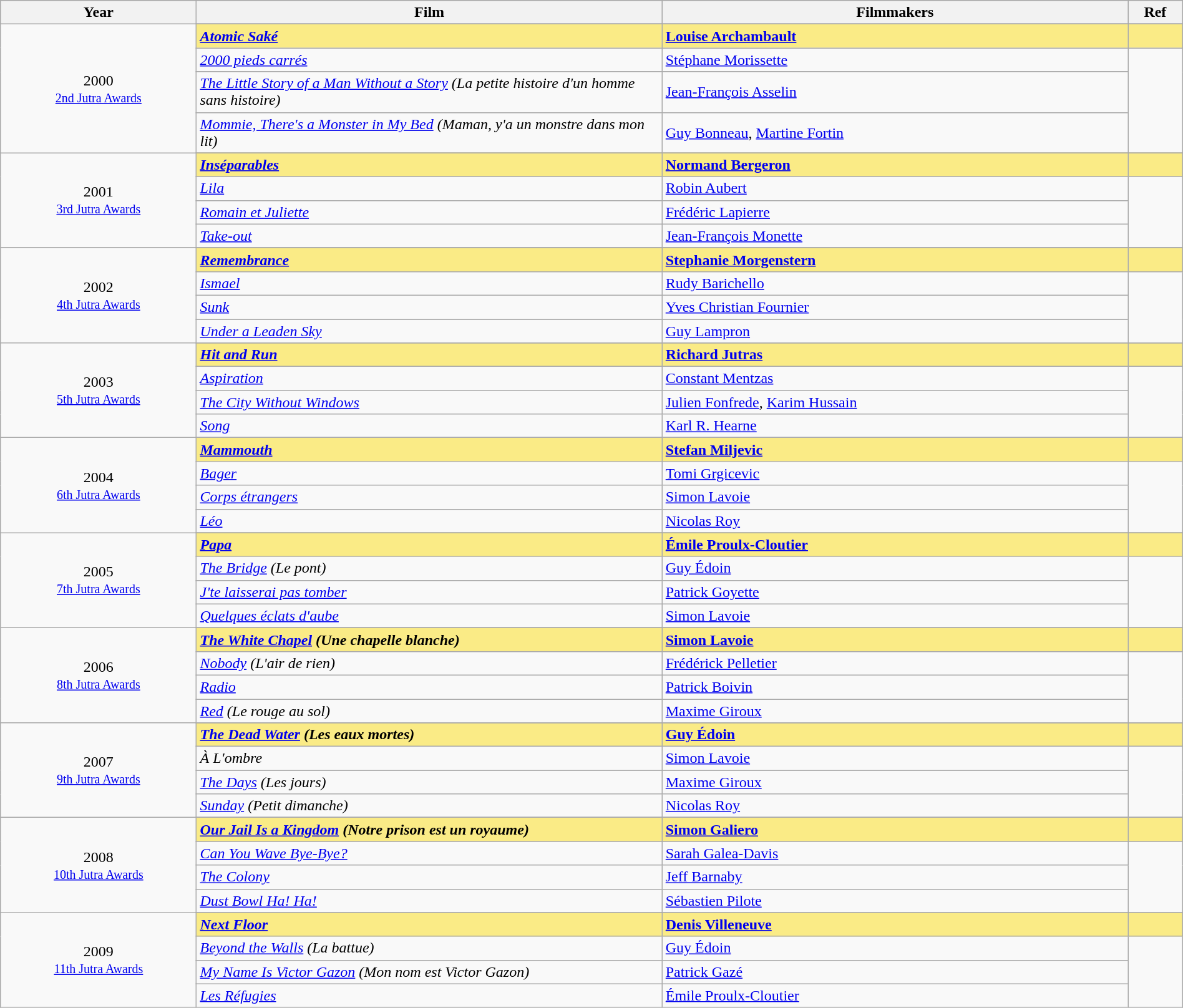<table class="wikitable" style="width:100%;">
<tr style="background:#bebebe;">
<th style="width:8%;">Year</th>
<th style="width:19%;">Film</th>
<th style="width:19%;">Filmmakers</th>
<th style="width:2%;">Ref</th>
</tr>
<tr>
<td rowspan="5" align="center">2000<br> <small><a href='#'>2nd Jutra Awards</a></small></td>
</tr>
<tr style="background:#FAEB86">
<td><strong><em><a href='#'>Atomic Saké</a></em></strong></td>
<td><strong><a href='#'>Louise Archambault</a></strong></td>
<td></td>
</tr>
<tr>
<td><em><a href='#'>2000 pieds carrés</a></em></td>
<td><a href='#'>Stéphane Morissette</a></td>
<td rowspan=3></td>
</tr>
<tr>
<td><em><a href='#'>The Little Story of a Man Without a Story</a> (La petite histoire d'un homme sans histoire)</em></td>
<td><a href='#'>Jean-François Asselin</a></td>
</tr>
<tr>
<td><em><a href='#'>Mommie, There's a Monster in My Bed</a> (Maman, y'a un monstre dans mon lit)</em></td>
<td><a href='#'>Guy Bonneau</a>, <a href='#'>Martine Fortin</a></td>
</tr>
<tr>
<td rowspan="5" align="center">2001<br> <small><a href='#'>3rd Jutra Awards</a></small></td>
</tr>
<tr style="background:#FAEB86">
<td><strong><em><a href='#'>Inséparables</a></em></strong></td>
<td><strong><a href='#'>Normand Bergeron</a></strong></td>
<td></td>
</tr>
<tr>
<td><em><a href='#'>Lila</a></em></td>
<td><a href='#'>Robin Aubert</a></td>
<td rowspan=3></td>
</tr>
<tr>
<td><em><a href='#'>Romain et Juliette</a></em></td>
<td><a href='#'>Frédéric Lapierre</a></td>
</tr>
<tr>
<td><em><a href='#'>Take-out</a></em></td>
<td><a href='#'>Jean-François Monette</a></td>
</tr>
<tr>
<td rowspan="5" align="center">2002 <br> <small><a href='#'>4th Jutra Awards</a></small></td>
</tr>
<tr style="background:#FAEB86">
<td><strong><em><a href='#'>Remembrance</a></em></strong></td>
<td><strong><a href='#'>Stephanie Morgenstern</a></strong></td>
<td></td>
</tr>
<tr>
<td><em><a href='#'>Ismael</a></em></td>
<td><a href='#'>Rudy Barichello</a></td>
<td rowspan=3></td>
</tr>
<tr>
<td><em><a href='#'>Sunk</a></em></td>
<td><a href='#'>Yves Christian Fournier</a></td>
</tr>
<tr>
<td><em><a href='#'>Under a Leaden Sky</a></em></td>
<td><a href='#'>Guy Lampron</a></td>
</tr>
<tr>
<td rowspan="5" align="center">2003 <br> <small><a href='#'>5th Jutra Awards</a></small></td>
</tr>
<tr style="background:#FAEB86">
<td><strong><em><a href='#'>Hit and Run</a></em></strong></td>
<td><strong><a href='#'>Richard Jutras</a></strong></td>
<td></td>
</tr>
<tr>
<td><em><a href='#'>Aspiration</a></em></td>
<td><a href='#'>Constant Mentzas</a></td>
<td rowspan=3></td>
</tr>
<tr>
<td><em><a href='#'>The City Without Windows</a></em></td>
<td><a href='#'>Julien Fonfrede</a>, <a href='#'>Karim Hussain</a></td>
</tr>
<tr>
<td><em><a href='#'>Song</a></em></td>
<td><a href='#'>Karl R. Hearne</a></td>
</tr>
<tr>
<td rowspan="5" align="center">2004 <br> <small><a href='#'>6th Jutra Awards</a></small></td>
</tr>
<tr style="background:#FAEB86">
<td><strong><em><a href='#'>Mammouth</a></em></strong></td>
<td><strong><a href='#'>Stefan Miljevic</a></strong></td>
<td></td>
</tr>
<tr>
<td><em><a href='#'>Bager</a></em></td>
<td><a href='#'>Tomi Grgicevic</a></td>
<td rowspan=3></td>
</tr>
<tr>
<td><em><a href='#'>Corps étrangers</a></em></td>
<td><a href='#'>Simon Lavoie</a></td>
</tr>
<tr>
<td><em><a href='#'>Léo</a></em></td>
<td><a href='#'>Nicolas Roy</a></td>
</tr>
<tr>
<td rowspan="5" align="center">2005 <br> <small><a href='#'>7th Jutra Awards</a></small></td>
</tr>
<tr style="background:#FAEB86">
<td><strong><em><a href='#'>Papa</a></em></strong></td>
<td><strong><a href='#'>Émile Proulx-Cloutier</a></strong></td>
<td></td>
</tr>
<tr>
<td><em><a href='#'>The Bridge</a> (Le pont)</em></td>
<td><a href='#'>Guy Édoin</a></td>
<td rowspan=3></td>
</tr>
<tr>
<td><em><a href='#'>J'te laisserai pas tomber</a></em></td>
<td><a href='#'>Patrick Goyette</a></td>
</tr>
<tr>
<td><em><a href='#'>Quelques éclats d'aube</a></em></td>
<td><a href='#'>Simon Lavoie</a></td>
</tr>
<tr>
<td rowspan="5" align="center">2006 <br> <small><a href='#'>8th Jutra Awards</a></small></td>
</tr>
<tr style="background:#FAEB86">
<td><strong><em><a href='#'>The White Chapel</a> (Une chapelle blanche)</em></strong></td>
<td><strong><a href='#'>Simon Lavoie</a></strong></td>
<td></td>
</tr>
<tr>
<td><em><a href='#'>Nobody</a> (L'air de rien)</em></td>
<td><a href='#'>Frédérick Pelletier</a></td>
<td rowspan=3></td>
</tr>
<tr>
<td><em><a href='#'>Radio</a></em></td>
<td><a href='#'>Patrick Boivin</a></td>
</tr>
<tr>
<td><em><a href='#'>Red</a> (Le rouge au sol)</em></td>
<td><a href='#'>Maxime Giroux</a></td>
</tr>
<tr>
<td rowspan="5" align="center">2007 <br> <small><a href='#'>9th Jutra Awards</a></small></td>
</tr>
<tr style="background:#FAEB86">
<td><strong><em><a href='#'>The Dead Water</a> (Les eaux mortes)</em></strong></td>
<td><strong><a href='#'>Guy Édoin</a></strong></td>
<td></td>
</tr>
<tr>
<td><em>À L'ombre</em></td>
<td><a href='#'>Simon Lavoie</a></td>
<td rowspan=3></td>
</tr>
<tr>
<td><em><a href='#'>The Days</a> (Les jours)</em></td>
<td><a href='#'>Maxime Giroux</a></td>
</tr>
<tr>
<td><em><a href='#'>Sunday</a> (Petit dimanche)</em></td>
<td><a href='#'>Nicolas Roy</a></td>
</tr>
<tr>
<td rowspan="5" align="center">2008 <br> <small><a href='#'>10th Jutra Awards</a></small></td>
</tr>
<tr style="background:#FAEB86">
<td><strong><em><a href='#'>Our Jail Is a Kingdom</a> (Notre prison est un royaume)</em></strong></td>
<td><strong><a href='#'>Simon Galiero</a></strong></td>
<td></td>
</tr>
<tr>
<td><em><a href='#'>Can You Wave Bye-Bye?</a></em></td>
<td><a href='#'>Sarah Galea-Davis</a></td>
<td rowspan=3></td>
</tr>
<tr>
<td><em><a href='#'>The Colony</a></em></td>
<td><a href='#'>Jeff Barnaby</a></td>
</tr>
<tr>
<td><em><a href='#'>Dust Bowl Ha! Ha!</a></em></td>
<td><a href='#'>Sébastien Pilote</a></td>
</tr>
<tr>
<td rowspan="5" align="center">2009 <br> <small><a href='#'>11th Jutra Awards</a></small></td>
</tr>
<tr style="background:#FAEB86">
<td><strong><em><a href='#'>Next Floor</a></em></strong></td>
<td><strong><a href='#'>Denis Villeneuve</a></strong></td>
<td></td>
</tr>
<tr>
<td><em><a href='#'>Beyond the Walls</a> (La battue)</em></td>
<td><a href='#'>Guy Édoin</a></td>
<td rowspan=3></td>
</tr>
<tr>
<td><em><a href='#'>My Name Is Victor Gazon</a> (Mon nom est Victor Gazon)</em></td>
<td><a href='#'>Patrick Gazé</a></td>
</tr>
<tr>
<td><em><a href='#'>Les Réfugies</a></em></td>
<td><a href='#'>Émile Proulx-Cloutier</a></td>
</tr>
</table>
